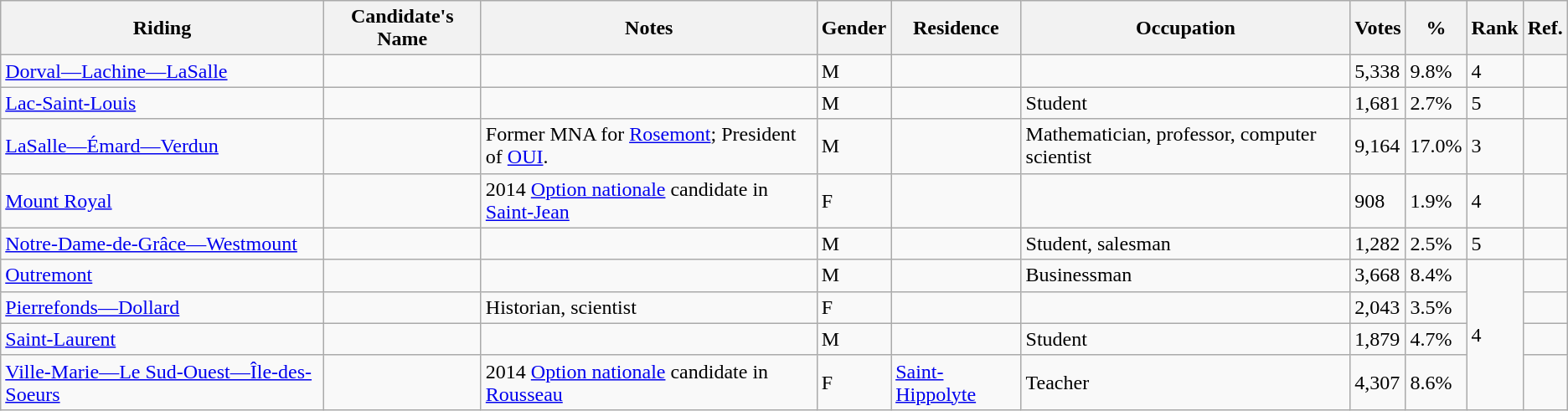<table class="wikitable sortable">
<tr>
<th>Riding</th>
<th>Candidate's Name</th>
<th>Notes</th>
<th>Gender</th>
<th>Residence</th>
<th>Occupation</th>
<th>Votes</th>
<th>%</th>
<th>Rank</th>
<th>Ref.</th>
</tr>
<tr>
<td><a href='#'>Dorval—Lachine—LaSalle</a></td>
<td></td>
<td></td>
<td>M</td>
<td></td>
<td></td>
<td>5,338</td>
<td>9.8%</td>
<td>4</td>
<td></td>
</tr>
<tr>
<td><a href='#'>Lac-Saint-Louis</a></td>
<td></td>
<td></td>
<td>M</td>
<td></td>
<td>Student</td>
<td>1,681</td>
<td>2.7%</td>
<td>5</td>
<td></td>
</tr>
<tr>
<td><a href='#'>LaSalle—Émard—Verdun</a></td>
<td></td>
<td>Former MNA for <a href='#'>Rosemont</a>; President of <a href='#'>OUI</a>.</td>
<td>M</td>
<td></td>
<td>Mathematician, professor, computer scientist</td>
<td>9,164</td>
<td>17.0%</td>
<td>3</td>
<td></td>
</tr>
<tr>
<td><a href='#'>Mount Royal</a></td>
<td></td>
<td>2014 <a href='#'>Option nationale</a> candidate in <a href='#'>Saint-Jean</a></td>
<td>F</td>
<td></td>
<td></td>
<td>908</td>
<td>1.9%</td>
<td>4</td>
<td></td>
</tr>
<tr>
<td><a href='#'>Notre-Dame-de-Grâce—Westmount</a></td>
<td></td>
<td></td>
<td>M</td>
<td></td>
<td>Student, salesman</td>
<td>1,282</td>
<td>2.5%</td>
<td>5</td>
<td></td>
</tr>
<tr>
<td><a href='#'>Outremont</a></td>
<td></td>
<td></td>
<td>M</td>
<td></td>
<td>Businessman</td>
<td>3,668</td>
<td>8.4%</td>
<td rowspan="4">4</td>
<td></td>
</tr>
<tr>
<td><a href='#'>Pierrefonds—Dollard</a></td>
<td></td>
<td>Historian, scientist</td>
<td>F</td>
<td></td>
<td></td>
<td>2,043</td>
<td>3.5%</td>
<td></td>
</tr>
<tr>
<td><a href='#'>Saint-Laurent</a></td>
<td></td>
<td></td>
<td>M</td>
<td></td>
<td>Student</td>
<td>1,879</td>
<td>4.7%</td>
<td></td>
</tr>
<tr>
<td><a href='#'>Ville-Marie—Le Sud-Ouest—Île-des-Soeurs</a></td>
<td></td>
<td>2014 <a href='#'>Option nationale</a> candidate in <a href='#'>Rousseau</a></td>
<td>F</td>
<td><a href='#'>Saint-Hippolyte</a></td>
<td>Teacher</td>
<td>4,307</td>
<td>8.6%</td>
<td></td>
</tr>
</table>
